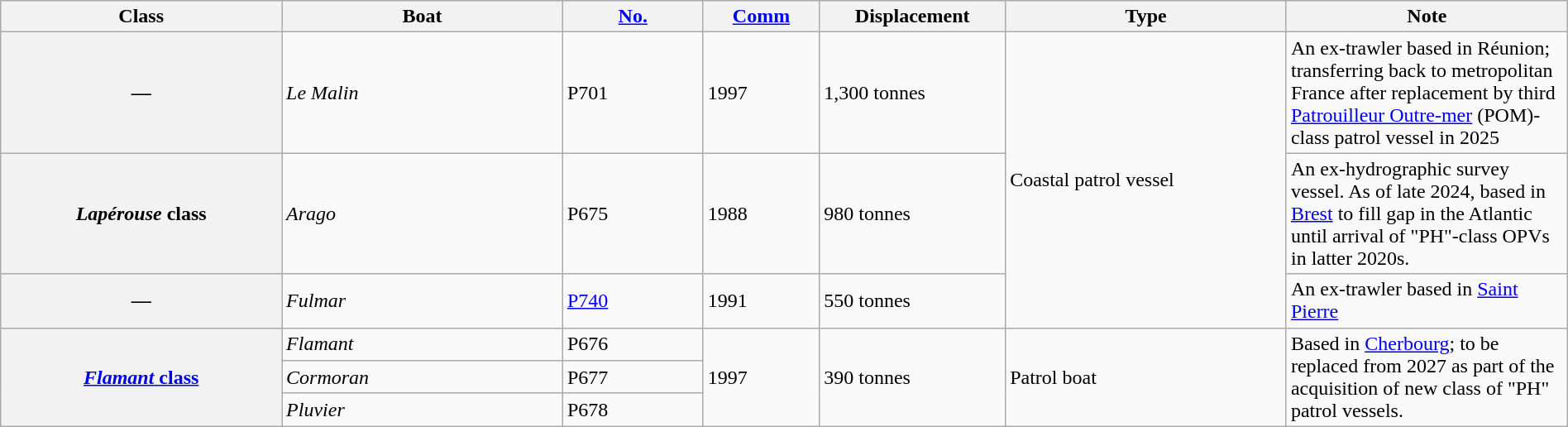<table class="wikitable" style="margin:auto; width:100%;">
<tr>
<th style="text-align:center; width:10%;">Class</th>
<th style="text-align:center; width:10%;">Boat</th>
<th style="text-align:center; width:5%;"><a href='#'>No.</a></th>
<th style="text-align:center; width:4%;"><a href='#'>Comm</a></th>
<th style="text-align:center; width:5%;">Displacement</th>
<th style="text-align:center; width:10%;">Type</th>
<th style="text-align:center; width:10%;">Note</th>
</tr>
<tr>
<th>—</th>
<td><em>Le Malin</em></td>
<td>P701</td>
<td>1997</td>
<td>1,300 tonnes</td>
<td rowspan="3">Coastal patrol vessel</td>
<td>An ex-trawler based in Réunion; transferring back to metropolitan France after replacement by third <a href='#'>Patrouilleur Outre-mer</a> (POM)-class patrol vessel in 2025</td>
</tr>
<tr>
<th><em>Lapérouse</em> class</th>
<td><em>Arago</em></td>
<td>P675</td>
<td>1988</td>
<td>980 tonnes</td>
<td>An ex-hydrographic survey vessel. As of late 2024, based in <a href='#'>Brest</a> to fill gap in the Atlantic until arrival of "PH"-class OPVs in latter 2020s.</td>
</tr>
<tr>
<th>—</th>
<td><em>Fulmar</em></td>
<td><a href='#'>P740</a></td>
<td>1991</td>
<td>550 tonnes</td>
<td>An ex-trawler based in <a href='#'>Saint Pierre</a></td>
</tr>
<tr>
<th rowspan="3"><a href='#'><em>Flamant</em> class</a></th>
<td><em>Flamant</em></td>
<td>P676</td>
<td rowspan="3">1997</td>
<td rowspan="3">390 tonnes</td>
<td rowspan="3">Patrol boat</td>
<td rowspan="3">Based in <a href='#'>Cherbourg</a>; to be replaced from 2027 as part of the acquisition of new class of "PH" patrol vessels.</td>
</tr>
<tr>
<td><em>Cormoran</em></td>
<td>P677</td>
</tr>
<tr>
<td><em>Pluvier</em></td>
<td>P678</td>
</tr>
</table>
